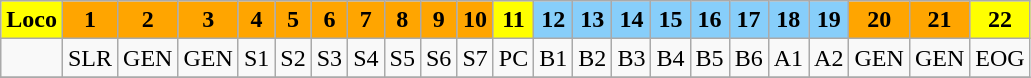<table class="wikitable plainrowheaders unsortable" style="text-align:center">
<tr>
<th rowspan="1" scope="col" style="background:yellow;">Loco</th>
<th rowspan="1" scope="col" style="background:orange;">1</th>
<th rowspan="1" scope="col" style="background:orange;">2</th>
<th rowspan="1" scope="col" style="background:orange;">3</th>
<th rowspan="1" scope="col" style="background:orange;">4</th>
<th rowspan="1" scope="col" style="background:orange;">5</th>
<th rowspan="1" scope="col" style="background:orange;">6</th>
<th rowspan="1" scope="col" style="background:orange;">7</th>
<th rowspan="1" scope="col" style="background:orange;">8</th>
<th rowspan="1" scope="col" style="background:orange;">9</th>
<th rowspan="1" scope="col" style="background:orange;">10</th>
<th rowspan="1" scope="col" style="background:yellow;">11</th>
<th rowspan="1" scope="col" style="background:lightskyblue;">12</th>
<th rowspan="1" scope="col" style="background:lightskyblue;">13</th>
<th rowspan="1" scope="col" style="background:lightskyblue;">14</th>
<th rowspan="1" scope="col" style="background:lightskyblue">15</th>
<th rowspan="1" scope="col" style="background:lightskyblue;">16</th>
<th rowspan="1" scope="col" style="background:lightskyblue;">17</th>
<th rowspan="1" scope="col" style="background:lightskyblue;">18</th>
<th rowspan="1" scope="col" style="background:lightskyblue;">19</th>
<th rowspan="1" scope="col" style="background:orange;">20</th>
<th rowspan="1" scope="col" style="background:orange;">21</th>
<th rowspan="1" scope="col" style="background:yellow;">22</th>
</tr>
<tr>
<td></td>
<td>SLR</td>
<td>GEN</td>
<td>GEN</td>
<td>S1</td>
<td>S2</td>
<td>S3</td>
<td>S4</td>
<td>S5</td>
<td>S6</td>
<td>S7</td>
<td>PC</td>
<td>B1</td>
<td>B2</td>
<td>B3</td>
<td>B4</td>
<td>B5</td>
<td>B6</td>
<td>A1</td>
<td>A2</td>
<td>GEN</td>
<td>GEN</td>
<td>EOG</td>
</tr>
<tr>
</tr>
</table>
